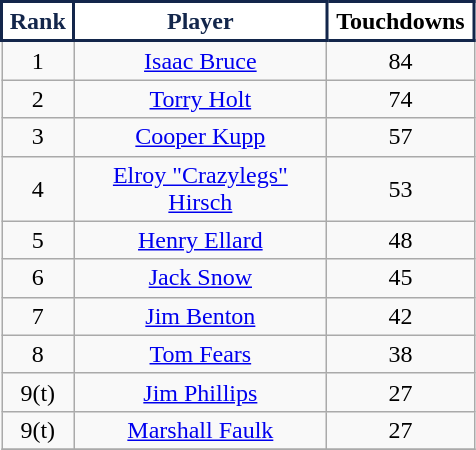<table class="wikitable" style="text-align:center">
<tr>
<th width=40px style="background:#ffffff;color:#13264B;border:2px solid #13264B">Rank</th>
<th width=160px style="background:#ffffff;color:#13264B;border:2px solid #13264B">Player</th>
<th width=90px style="background:#ffffff;color:##13264B;border:2px solid #13264B">Touchdowns</th>
</tr>
<tr>
<td>1</td>
<td><a href='#'>Isaac Bruce</a></td>
<td>84</td>
</tr>
<tr>
<td>2</td>
<td><a href='#'>Torry Holt</a></td>
<td>74</td>
</tr>
<tr>
<td>3</td>
<td><a href='#'>Cooper Kupp</a></td>
<td>57</td>
</tr>
<tr>
<td>4</td>
<td><a href='#'>Elroy "Crazylegs" Hirsch</a></td>
<td>53</td>
</tr>
<tr>
<td>5</td>
<td><a href='#'>Henry Ellard</a></td>
<td>48</td>
</tr>
<tr>
<td>6</td>
<td><a href='#'>Jack Snow</a></td>
<td>45</td>
</tr>
<tr>
<td>7</td>
<td><a href='#'>Jim Benton</a></td>
<td>42</td>
</tr>
<tr>
<td>8</td>
<td><a href='#'>Tom Fears</a></td>
<td>38</td>
</tr>
<tr>
<td>9(t)</td>
<td><a href='#'>Jim Phillips</a></td>
<td>27</td>
</tr>
<tr>
<td>9(t)</td>
<td><a href='#'>Marshall Faulk</a></td>
<td>27</td>
</tr>
<tr>
</tr>
</table>
